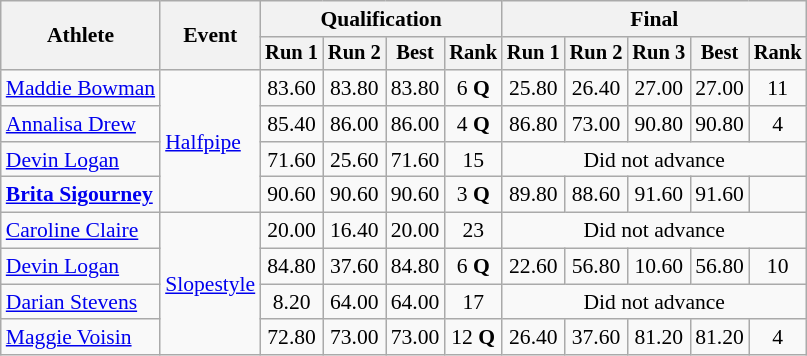<table class=wikitable style=font-size:90%;text-align:center>
<tr>
<th rowspan=2>Athlete</th>
<th rowspan=2>Event</th>
<th colspan=4>Qualification</th>
<th colspan=5>Final</th>
</tr>
<tr style=font-size:95%>
<th>Run 1</th>
<th>Run 2</th>
<th>Best</th>
<th>Rank</th>
<th>Run 1</th>
<th>Run 2</th>
<th>Run 3</th>
<th>Best</th>
<th>Rank</th>
</tr>
<tr>
<td align=left><a href='#'>Maddie Bowman</a></td>
<td style="text-align:left;" rowspan="4"><a href='#'>Halfpipe</a></td>
<td>83.60</td>
<td>83.80</td>
<td>83.80</td>
<td>6 <strong>Q</strong></td>
<td>25.80</td>
<td>26.40</td>
<td>27.00</td>
<td>27.00</td>
<td>11</td>
</tr>
<tr>
<td align=left><a href='#'>Annalisa Drew</a></td>
<td>85.40</td>
<td>86.00</td>
<td>86.00</td>
<td>4 <strong>Q</strong></td>
<td>86.80</td>
<td>73.00</td>
<td>90.80</td>
<td>90.80</td>
<td>4</td>
</tr>
<tr>
<td align=left><a href='#'>Devin Logan</a></td>
<td>71.60</td>
<td>25.60</td>
<td>71.60</td>
<td>15</td>
<td colspan=5>Did not advance</td>
</tr>
<tr>
<td align=left><strong><a href='#'>Brita Sigourney</a></strong></td>
<td>90.60</td>
<td>90.60</td>
<td>90.60</td>
<td>3 <strong>Q</strong></td>
<td>89.80</td>
<td>88.60</td>
<td>91.60</td>
<td>91.60</td>
<td></td>
</tr>
<tr>
<td align=left><a href='#'>Caroline Claire</a></td>
<td style="text-align:left;" rowspan="4"><a href='#'>Slopestyle</a></td>
<td>20.00</td>
<td>16.40</td>
<td>20.00</td>
<td>23</td>
<td colspan=5>Did not advance</td>
</tr>
<tr>
<td align=left><a href='#'>Devin Logan</a></td>
<td>84.80</td>
<td>37.60</td>
<td>84.80</td>
<td>6 <strong>Q</strong></td>
<td>22.60</td>
<td>56.80</td>
<td>10.60</td>
<td>56.80</td>
<td>10</td>
</tr>
<tr>
<td align=left><a href='#'>Darian Stevens</a></td>
<td>8.20</td>
<td>64.00</td>
<td>64.00</td>
<td>17</td>
<td colspan=5>Did not advance</td>
</tr>
<tr>
<td align=left><a href='#'>Maggie Voisin</a></td>
<td>72.80</td>
<td>73.00</td>
<td>73.00</td>
<td>12 <strong>Q</strong></td>
<td>26.40</td>
<td>37.60</td>
<td>81.20</td>
<td>81.20</td>
<td>4</td>
</tr>
</table>
